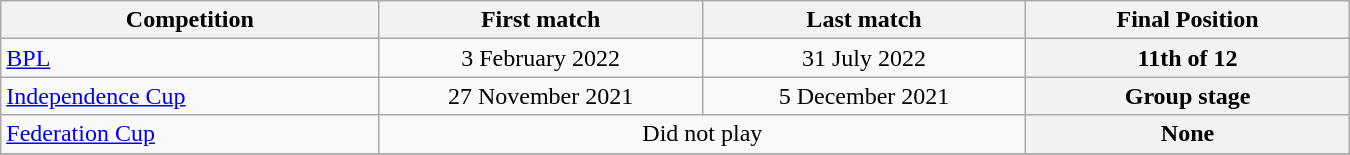<table class="wikitable" style="text-align:center; width:900px">
<tr>
<th style="text-align:center; width:200px;">Competition</th>
<th style="text-align:center; width:170px;">First match</th>
<th style="text-align:center; width:170px;">Last match</th>
<th style="text-align:center; width:170px;">Final Position</th>
</tr>
<tr>
<td style="text-align:left;"><a href='#'>BPL</a></td>
<td>3 February 2022</td>
<td>31 July 2022</td>
<th>11th of 12</th>
</tr>
<tr>
<td style="text-align:left;"><a href='#'>Independence Cup</a></td>
<td>27 November 2021</td>
<td>5 December 2021</td>
<th>Group stage</th>
</tr>
<tr>
<td style="text-align:left;"><a href='#'>Federation Cup</a></td>
<td colspan=2>Did not play</td>
<th>None</th>
</tr>
<tr>
</tr>
</table>
